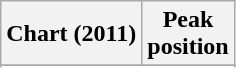<table class="wikitable sortable plainrowheaders" style="text-align:center">
<tr>
<th>Chart (2011)</th>
<th>Peak<br>position</th>
</tr>
<tr>
</tr>
<tr>
</tr>
<tr>
</tr>
<tr>
</tr>
</table>
